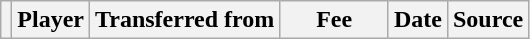<table class="wikitable plainrowheaders sortable">
<tr>
<th></th>
<th scope="col">Player</th>
<th>Transferred from</th>
<th style="width: 65px;">Fee</th>
<th scope="col">Date</th>
<th scope="col">Source</th>
</tr>
</table>
